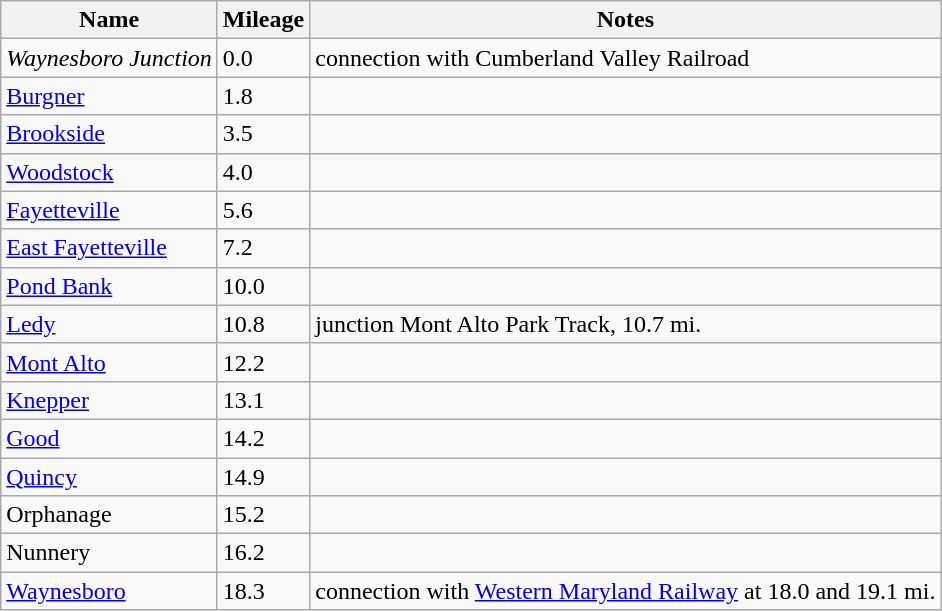<table class="wikitable">
<tr>
<th>Name</th>
<th>Mileage</th>
<th>Notes</th>
</tr>
<tr>
<td><em>Waynesboro Junction</em></td>
<td>0.0</td>
<td>connection with Cumberland Valley Railroad</td>
</tr>
<tr>
<td><a href='#'>Burgner</a></td>
<td>1.8</td>
<td></td>
</tr>
<tr>
<td><a href='#'>Brookside</a></td>
<td>3.5</td>
<td></td>
</tr>
<tr>
<td><a href='#'>Woodstock</a></td>
<td>4.0</td>
<td></td>
</tr>
<tr>
<td><a href='#'>Fayetteville</a></td>
<td>5.6</td>
<td></td>
</tr>
<tr>
<td><a href='#'>East Fayetteville</a></td>
<td>7.2</td>
<td></td>
</tr>
<tr>
<td><a href='#'>Pond Bank</a></td>
<td>10.0</td>
<td></td>
</tr>
<tr>
<td><a href='#'>Ledy</a></td>
<td>10.8</td>
<td>junction Mont Alto Park Track, 10.7 mi.</td>
</tr>
<tr>
<td><a href='#'>Mont Alto</a></td>
<td>12.2</td>
<td></td>
</tr>
<tr>
<td><a href='#'>Knepper</a></td>
<td>13.1</td>
<td></td>
</tr>
<tr>
<td><a href='#'>Good</a></td>
<td>14.2</td>
<td></td>
</tr>
<tr>
<td><a href='#'>Quincy</a></td>
<td>14.9</td>
<td></td>
</tr>
<tr>
<td>Orphanage</td>
<td>15.2</td>
<td></td>
</tr>
<tr>
<td>Nunnery</td>
<td>16.2</td>
<td></td>
</tr>
<tr>
<td><a href='#'>Waynesboro</a></td>
<td>18.3</td>
<td>connection with <a href='#'>Western Maryland Railway</a> at 18.0 and 19.1 mi.</td>
</tr>
</table>
